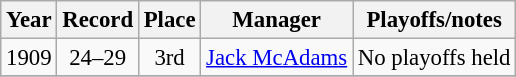<table class="wikitable" style="text-align:center; font-size: 95%;">
<tr>
<th>Year</th>
<th>Record</th>
<th>Place</th>
<th>Manager</th>
<th>Playoffs/notes</th>
</tr>
<tr align=center>
<td>1909</td>
<td>24–29</td>
<td>3rd</td>
<td><a href='#'>Jack McAdams</a></td>
<td>No playoffs held</td>
</tr>
<tr align=center>
</tr>
</table>
